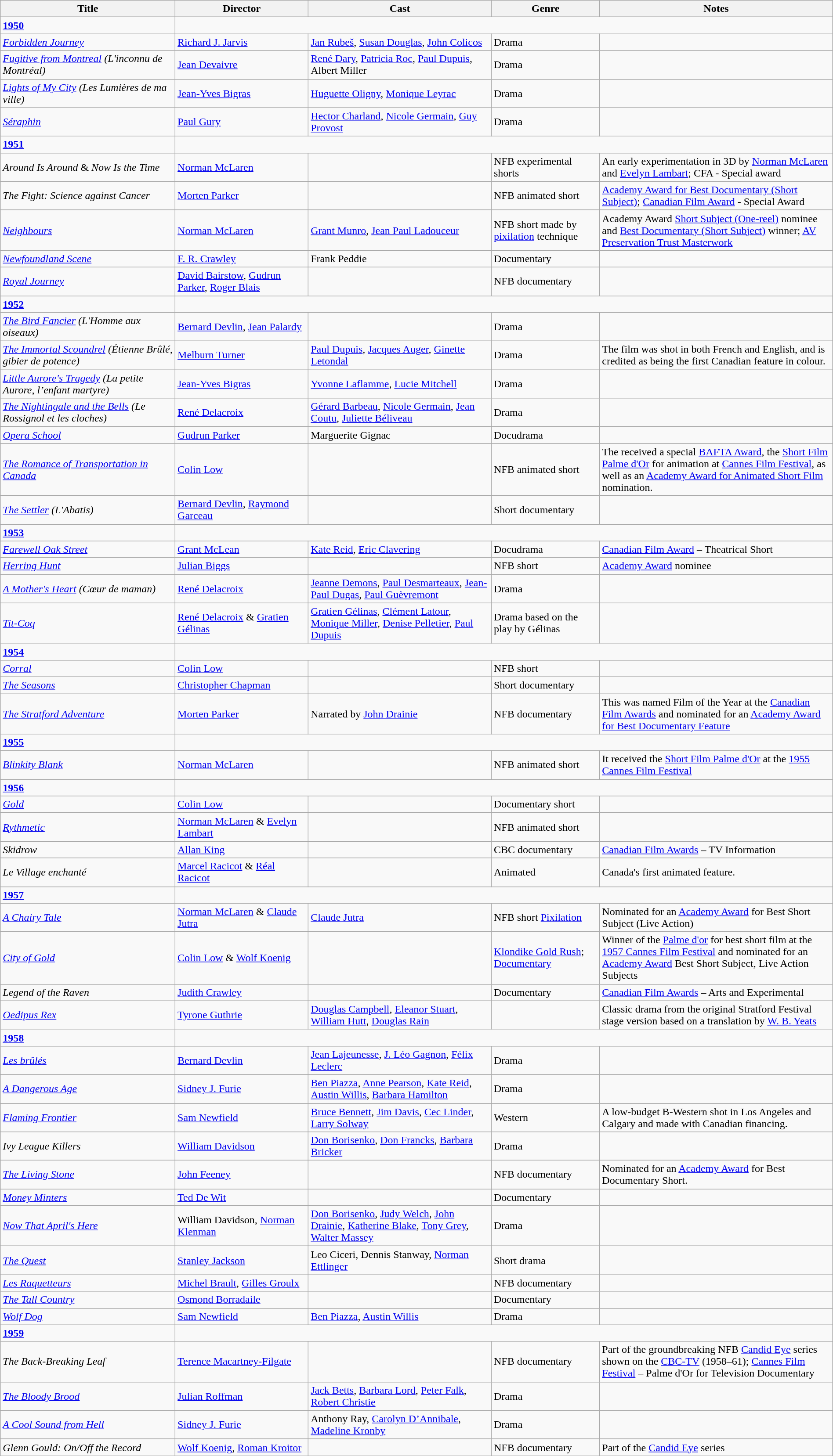<table class="wikitable sortable" style="width:100%;">
<tr>
<th style="width:21%;">Title</th>
<th style="width:16%;">Director</th>
<th style="width:22%;" class="unsortable">Cast</th>
<th style="width:13%;">Genre</th>
<th style="width:28%;" class="unsortable">Notes</th>
</tr>
<tr>
<td><strong><a href='#'>1950</a></strong></td>
</tr>
<tr>
<td><em><a href='#'>Forbidden Journey</a></em></td>
<td><a href='#'>Richard J. Jarvis</a></td>
<td><a href='#'>Jan Rubeš</a>, <a href='#'>Susan Douglas</a>, <a href='#'>John Colicos</a></td>
<td>Drama</td>
<td></td>
</tr>
<tr>
<td><em><a href='#'>Fugitive from Montreal</a> (L'inconnu de Montréal)</em></td>
<td><a href='#'>Jean Devaivre</a></td>
<td><a href='#'>René Dary</a>, <a href='#'>Patricia Roc</a>, <a href='#'>Paul Dupuis</a>, Albert Miller</td>
<td>Drama</td>
<td></td>
</tr>
<tr>
<td><em><a href='#'>Lights of My City</a> (Les Lumières de ma ville)</em></td>
<td><a href='#'>Jean-Yves Bigras</a></td>
<td><a href='#'>Huguette Oligny</a>, <a href='#'>Monique Leyrac</a></td>
<td>Drama</td>
<td></td>
</tr>
<tr>
<td><em><a href='#'>Séraphin</a></em></td>
<td><a href='#'>Paul Gury</a></td>
<td><a href='#'>Hector Charland</a>, <a href='#'>Nicole Germain</a>, <a href='#'>Guy Provost</a></td>
<td>Drama</td>
<td></td>
</tr>
<tr>
<td><strong><a href='#'>1951</a></strong></td>
</tr>
<tr>
<td><em>Around Is Around</em> & <em>Now Is the Time</em></td>
<td><a href='#'>Norman McLaren</a></td>
<td></td>
<td>NFB experimental shorts</td>
<td>An early experimentation in 3D by <a href='#'>Norman McLaren</a> and <a href='#'>Evelyn Lambart</a>; CFA - Special award</td>
</tr>
<tr>
<td><em>The Fight: Science against Cancer</em></td>
<td><a href='#'>Morten Parker</a></td>
<td></td>
<td>NFB animated short</td>
<td><a href='#'>Academy Award for Best Documentary (Short Subject)</a>;  <a href='#'>Canadian Film Award</a> - Special Award</td>
</tr>
<tr>
<td><em><a href='#'>Neighbours</a></em></td>
<td><a href='#'>Norman McLaren</a></td>
<td><a href='#'>Grant Munro</a>, <a href='#'>Jean Paul Ladouceur</a></td>
<td>NFB short made by <a href='#'>pixilation</a> technique</td>
<td>Academy Award <a href='#'>Short Subject (One-reel)</a> nominee and  <a href='#'>Best Documentary (Short Subject)</a> winner; <a href='#'>AV Preservation Trust Masterwork</a></td>
</tr>
<tr>
<td><em><a href='#'>Newfoundland Scene</a></em></td>
<td><a href='#'>F. R. Crawley</a></td>
<td>Frank Peddie</td>
<td>Documentary</td>
<td></td>
</tr>
<tr>
<td><em><a href='#'>Royal Journey</a></em></td>
<td><a href='#'>David Bairstow</a>, <a href='#'>Gudrun Parker</a>, <a href='#'>Roger Blais</a></td>
<td></td>
<td>NFB documentary</td>
<td></td>
</tr>
<tr>
<td><strong><a href='#'>1952</a></strong></td>
</tr>
<tr>
<td><em><a href='#'>The Bird Fancier</a> (L'Homme aux oiseaux)</em></td>
<td><a href='#'>Bernard Devlin</a>, <a href='#'>Jean Palardy</a></td>
<td></td>
<td>Drama</td>
<td></td>
</tr>
<tr>
<td><em><a href='#'>The Immortal Scoundrel</a> (Étienne Brûlé, gibier de potence)</em></td>
<td><a href='#'>Melburn Turner</a></td>
<td><a href='#'>Paul Dupuis</a>, <a href='#'>Jacques Auger</a>, <a href='#'>Ginette Letondal</a></td>
<td>Drama</td>
<td>The film was shot in both French and English, and is credited as being the first Canadian feature in colour.</td>
</tr>
<tr>
<td><em><a href='#'>Little Aurore's Tragedy</a> (La petite Aurore, l’enfant martyre)</em></td>
<td><a href='#'>Jean-Yves Bigras</a></td>
<td><a href='#'>Yvonne Laflamme</a>, <a href='#'>Lucie Mitchell</a></td>
<td>Drama</td>
<td></td>
</tr>
<tr>
<td><em><a href='#'>The Nightingale and the Bells</a> (Le Rossignol et les cloches)</em></td>
<td><a href='#'>René Delacroix</a></td>
<td><a href='#'>Gérard Barbeau</a>, <a href='#'>Nicole Germain</a>, <a href='#'>Jean Coutu</a>, <a href='#'>Juliette Béliveau</a></td>
<td>Drama</td>
<td></td>
</tr>
<tr>
<td><em><a href='#'>Opera School</a></em></td>
<td><a href='#'>Gudrun Parker</a></td>
<td>Marguerite Gignac</td>
<td>Docudrama</td>
<td></td>
</tr>
<tr>
<td><em><a href='#'>The Romance of Transportation in Canada</a></em></td>
<td><a href='#'>Colin Low</a></td>
<td></td>
<td>NFB animated short</td>
<td>The received a special <a href='#'>BAFTA Award</a>, the <a href='#'>Short Film Palme d'Or</a> for animation at <a href='#'>Cannes Film Festival</a>, as well as an <a href='#'>Academy Award for Animated Short Film</a> nomination.</td>
</tr>
<tr>
<td><em><a href='#'>The Settler</a> (L'Abatis)</em></td>
<td><a href='#'>Bernard Devlin</a>, <a href='#'>Raymond Garceau</a></td>
<td></td>
<td>Short documentary</td>
<td></td>
</tr>
<tr>
<td><strong><a href='#'>1953</a></strong></td>
</tr>
<tr>
<td><em><a href='#'>Farewell Oak Street</a></em></td>
<td><a href='#'>Grant McLean</a></td>
<td><a href='#'>Kate Reid</a>, <a href='#'>Eric Clavering</a></td>
<td>Docudrama</td>
<td><a href='#'>Canadian Film Award</a> – Theatrical Short</td>
</tr>
<tr>
<td><em><a href='#'>Herring Hunt</a></em></td>
<td><a href='#'>Julian Biggs</a></td>
<td></td>
<td>NFB short</td>
<td><a href='#'>Academy Award</a> nominee</td>
</tr>
<tr>
<td><em><a href='#'>A Mother's Heart</a> (Cœur de maman)</em></td>
<td><a href='#'>René Delacroix</a></td>
<td><a href='#'>Jeanne Demons</a>, <a href='#'>Paul Desmarteaux</a>, <a href='#'>Jean-Paul Dugas</a>, <a href='#'>Paul Guèvremont</a></td>
<td>Drama</td>
<td></td>
</tr>
<tr>
<td><em><a href='#'>Tit-Coq</a></em></td>
<td><a href='#'>René Delacroix</a> & <a href='#'>Gratien Gélinas</a></td>
<td><a href='#'>Gratien Gélinas</a>, <a href='#'>Clément Latour</a>, <a href='#'>Monique Miller</a>, <a href='#'>Denise Pelletier</a>, <a href='#'>Paul Dupuis</a></td>
<td>Drama based on the play by Gélinas</td>
<td></td>
</tr>
<tr>
<td><strong><a href='#'>1954</a></strong></td>
</tr>
<tr>
<td><em><a href='#'>Corral</a></em></td>
<td><a href='#'>Colin Low</a></td>
<td></td>
<td>NFB short</td>
<td></td>
</tr>
<tr>
<td><em><a href='#'>The Seasons</a></em></td>
<td><a href='#'>Christopher Chapman</a></td>
<td></td>
<td>Short documentary</td>
<td></td>
</tr>
<tr>
<td><em><a href='#'>The Stratford Adventure</a></em></td>
<td><a href='#'>Morten Parker</a></td>
<td>Narrated by <a href='#'>John Drainie</a></td>
<td>NFB documentary</td>
<td>This was named Film of the Year at the <a href='#'>Canadian Film Awards</a> and nominated for an <a href='#'>Academy Award for Best Documentary Feature</a></td>
</tr>
<tr>
<td><strong><a href='#'>1955</a></strong></td>
</tr>
<tr>
<td><em><a href='#'>Blinkity Blank</a></em></td>
<td><a href='#'>Norman McLaren</a></td>
<td></td>
<td>NFB animated short</td>
<td>It received the <a href='#'>Short Film Palme d'Or</a> at the <a href='#'>1955 Cannes Film Festival</a></td>
</tr>
<tr>
<td><strong><a href='#'>1956</a></strong></td>
</tr>
<tr>
<td><em><a href='#'>Gold</a></em></td>
<td><a href='#'>Colin Low</a></td>
<td></td>
<td>Documentary short</td>
<td></td>
</tr>
<tr>
<td><em><a href='#'>Rythmetic</a></em></td>
<td><a href='#'>Norman McLaren</a> & <a href='#'>Evelyn Lambart</a></td>
<td></td>
<td>NFB animated short</td>
<td></td>
</tr>
<tr>
<td><em>Skidrow</em></td>
<td><a href='#'>Allan King</a></td>
<td></td>
<td>CBC documentary</td>
<td><a href='#'>Canadian Film Awards</a> – TV Information</td>
</tr>
<tr>
<td><em>Le Village enchanté</em></td>
<td><a href='#'>Marcel Racicot</a> & <a href='#'>Réal Racicot</a></td>
<td></td>
<td>Animated</td>
<td>Canada's first animated feature.</td>
</tr>
<tr>
<td><strong><a href='#'>1957</a></strong></td>
</tr>
<tr>
<td><em><a href='#'>A Chairy Tale</a></em></td>
<td><a href='#'>Norman McLaren</a> & <a href='#'>Claude Jutra</a></td>
<td><a href='#'>Claude Jutra</a></td>
<td>NFB short <a href='#'>Pixilation</a></td>
<td>Nominated for an <a href='#'>Academy Award</a> for Best Short Subject (Live Action)</td>
</tr>
<tr>
<td><em><a href='#'>City of Gold</a></em></td>
<td><a href='#'>Colin Low</a> & <a href='#'>Wolf Koenig</a></td>
<td></td>
<td><a href='#'>Klondike Gold Rush</a>; <a href='#'>Documentary</a></td>
<td>Winner of the <a href='#'>Palme d'or</a> for best short film at the <a href='#'>1957 Cannes Film Festival</a> and nominated for an <a href='#'>Academy Award</a> Best Short Subject, Live Action Subjects</td>
</tr>
<tr>
<td><em>Legend of the Raven</em></td>
<td><a href='#'>Judith Crawley</a></td>
<td></td>
<td>Documentary</td>
<td><a href='#'>Canadian Film Awards</a> – Arts and Experimental</td>
</tr>
<tr>
<td><em><a href='#'>Oedipus Rex</a></em></td>
<td><a href='#'>Tyrone Guthrie</a></td>
<td><a href='#'>Douglas Campbell</a>, <a href='#'>Eleanor Stuart</a>, <a href='#'>William Hutt</a>, <a href='#'>Douglas Rain</a></td>
<td></td>
<td>Classic drama from the original Stratford Festival stage version based on a translation by <a href='#'>W. B. Yeats</a></td>
</tr>
<tr>
<td><strong><a href='#'>1958</a></strong></td>
</tr>
<tr>
<td><em><a href='#'>Les brûlés</a></em></td>
<td><a href='#'>Bernard Devlin</a></td>
<td><a href='#'>Jean Lajeunesse</a>, <a href='#'>J. Léo Gagnon</a>, <a href='#'>Félix Leclerc</a></td>
<td>Drama</td>
<td></td>
</tr>
<tr>
<td><em><a href='#'>A Dangerous Age</a></em></td>
<td><a href='#'>Sidney J. Furie</a></td>
<td><a href='#'>Ben Piazza</a>, <a href='#'>Anne Pearson</a>, <a href='#'>Kate Reid</a>, <a href='#'>Austin Willis</a>, <a href='#'>Barbara Hamilton</a></td>
<td>Drama</td>
<td></td>
</tr>
<tr>
<td><em><a href='#'>Flaming Frontier</a></em></td>
<td><a href='#'>Sam Newfield</a></td>
<td><a href='#'>Bruce Bennett</a>, <a href='#'>Jim Davis</a>, <a href='#'>Cec Linder</a>, <a href='#'>Larry Solway</a></td>
<td>Western</td>
<td>A low-budget B-Western shot in Los Angeles and Calgary and made with Canadian financing.</td>
</tr>
<tr>
<td><em>Ivy League Killers</em></td>
<td><a href='#'>William Davidson</a></td>
<td><a href='#'>Don Borisenko</a>, <a href='#'>Don Francks</a>, <a href='#'>Barbara Bricker</a></td>
<td>Drama</td>
<td></td>
</tr>
<tr>
<td><em><a href='#'>The Living Stone</a></em></td>
<td><a href='#'>John Feeney</a></td>
<td></td>
<td>NFB documentary</td>
<td>Nominated for an <a href='#'>Academy Award</a> for Best Documentary Short.</td>
</tr>
<tr>
<td><em><a href='#'>Money Minters</a></em></td>
<td><a href='#'>Ted De Wit</a></td>
<td></td>
<td>Documentary</td>
<td></td>
</tr>
<tr>
<td><em><a href='#'>Now That April's Here</a></em></td>
<td>William Davidson, <a href='#'>Norman Klenman</a></td>
<td><a href='#'>Don Borisenko</a>, <a href='#'>Judy Welch</a>, <a href='#'>John Drainie</a>, <a href='#'>Katherine Blake</a>, <a href='#'>Tony Grey</a>, <a href='#'>Walter Massey</a></td>
<td>Drama</td>
<td></td>
</tr>
<tr>
<td><em><a href='#'>The Quest</a></em></td>
<td><a href='#'>Stanley Jackson</a></td>
<td>Leo Ciceri, Dennis Stanway, <a href='#'>Norman Ettlinger</a></td>
<td>Short drama</td>
<td></td>
</tr>
<tr>
<td><em><a href='#'>Les Raquetteurs</a></em></td>
<td><a href='#'>Michel Brault</a>, <a href='#'>Gilles Groulx</a></td>
<td></td>
<td>NFB documentary</td>
<td></td>
</tr>
<tr>
<td><em><a href='#'>The Tall Country</a></em></td>
<td><a href='#'>Osmond Borradaile</a></td>
<td></td>
<td>Documentary</td>
<td></td>
</tr>
<tr>
<td><em><a href='#'>Wolf Dog</a></em></td>
<td><a href='#'>Sam Newfield</a></td>
<td><a href='#'>Ben Piazza</a>, <a href='#'>Austin Willis</a></td>
<td>Drama</td>
<td></td>
</tr>
<tr>
<td><strong><a href='#'>1959</a></strong></td>
</tr>
<tr>
<td><em>The Back-Breaking Leaf</em></td>
<td><a href='#'>Terence Macartney-Filgate</a></td>
<td></td>
<td>NFB documentary</td>
<td>Part of the groundbreaking NFB <a href='#'>Candid Eye</a> series shown on the <a href='#'>CBC-TV</a> (1958–61); <a href='#'>Cannes Film Festival</a> – Palme d'Or for Television Documentary</td>
</tr>
<tr>
<td><em><a href='#'>The Bloody Brood</a></em></td>
<td><a href='#'>Julian Roffman</a></td>
<td><a href='#'>Jack Betts</a>, <a href='#'>Barbara Lord</a>, <a href='#'>Peter Falk</a>, <a href='#'>Robert Christie</a></td>
<td>Drama</td>
<td></td>
</tr>
<tr>
<td><em><a href='#'>A Cool Sound from Hell</a></em></td>
<td><a href='#'>Sidney J. Furie</a></td>
<td>Anthony Ray, <a href='#'>Carolyn D’Annibale</a>, <a href='#'>Madeline Kronby</a></td>
<td>Drama</td>
<td></td>
</tr>
<tr>
<td><em>Glenn Gould: On/Off the Record</em></td>
<td><a href='#'>Wolf Koenig</a>, <a href='#'>Roman Kroitor</a></td>
<td></td>
<td>NFB documentary</td>
<td>Part of the <a href='#'>Candid Eye</a> series</td>
</tr>
</table>
